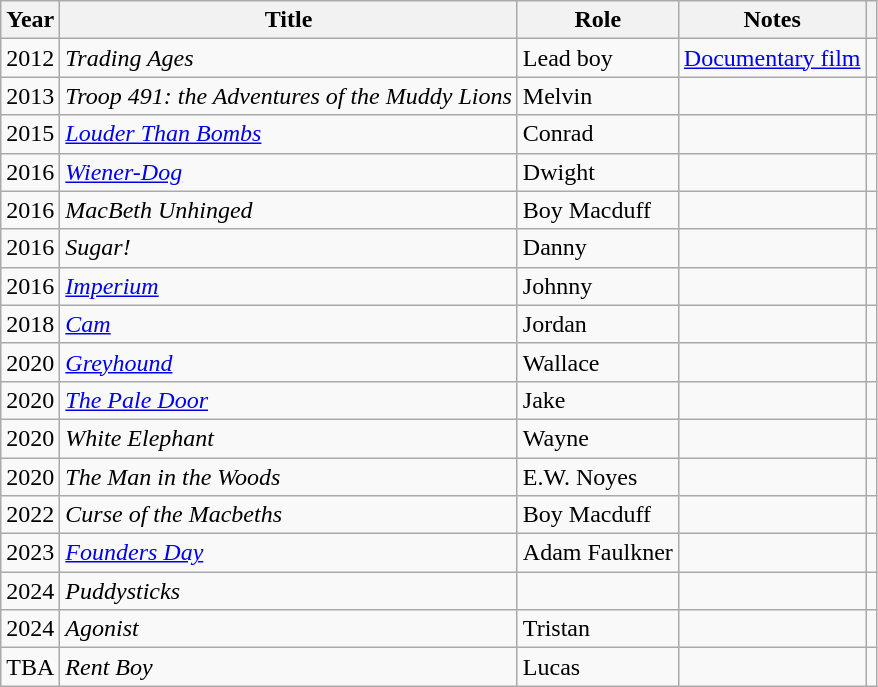<table class="wikitable sortable">
<tr>
<th>Year</th>
<th>Title</th>
<th>Role</th>
<th class="unsortable">Notes</th>
<th class="unsortable"></th>
</tr>
<tr>
<td>2012</td>
<td><em>Trading Ages</em></td>
<td>Lead boy</td>
<td><a href='#'>Documentary film</a></td>
<td></td>
</tr>
<tr>
<td>2013</td>
<td><em>Troop 491: the Adventures of the Muddy Lions</em></td>
<td>Melvin</td>
<td></td>
<td></td>
</tr>
<tr>
<td>2015</td>
<td><em><a href='#'>Louder Than Bombs</a></em></td>
<td>Conrad</td>
<td></td>
<td></td>
</tr>
<tr>
<td>2016</td>
<td><em><a href='#'>Wiener-Dog</a></em></td>
<td>Dwight</td>
<td></td>
<td></td>
</tr>
<tr>
<td>2016</td>
<td><em>MacBeth Unhinged</em></td>
<td>Boy Macduff</td>
<td></td>
<td></td>
</tr>
<tr>
<td>2016</td>
<td><em>Sugar!</em></td>
<td>Danny</td>
<td></td>
<td></td>
</tr>
<tr>
<td>2016</td>
<td><em><a href='#'>Imperium</a></em></td>
<td>Johnny</td>
<td></td>
<td></td>
</tr>
<tr>
<td>2018</td>
<td><em><a href='#'>Cam</a></em></td>
<td>Jordan</td>
<td></td>
<td></td>
</tr>
<tr>
<td>2020</td>
<td><em><a href='#'>Greyhound</a></em></td>
<td>Wallace</td>
<td></td>
<td></td>
</tr>
<tr>
<td>2020</td>
<td data-sort-value="Pale Door, The"><em><a href='#'>The Pale Door</a></em></td>
<td>Jake</td>
<td></td>
<td></td>
</tr>
<tr>
<td>2020</td>
<td><em>White Elephant</em></td>
<td>Wayne</td>
<td></td>
<td></td>
</tr>
<tr>
<td>2020</td>
<td data-sort-value="Man in the Woods, The"><em>The Man in the Woods</em></td>
<td>E.W. Noyes</td>
<td></td>
<td></td>
</tr>
<tr>
<td>2022</td>
<td><em>Curse of the Macbeths</em></td>
<td>Boy Macduff</td>
<td></td>
</tr>
<tr>
<td>2023</td>
<td><em><a href='#'>Founders Day</a></em></td>
<td>Adam Faulkner</td>
<td></td>
<td></td>
</tr>
<tr>
<td>2024</td>
<td><em>Puddysticks</em></td>
<td></td>
<td></td>
</tr>
<tr>
<td>2024</td>
<td><em>Agonist</em></td>
<td>Tristan</td>
<td></td>
<td></td>
</tr>
<tr>
<td>TBA</td>
<td><em>Rent Boy</em></td>
<td>Lucas</td>
<td></td>
<td></td>
</tr>
</table>
